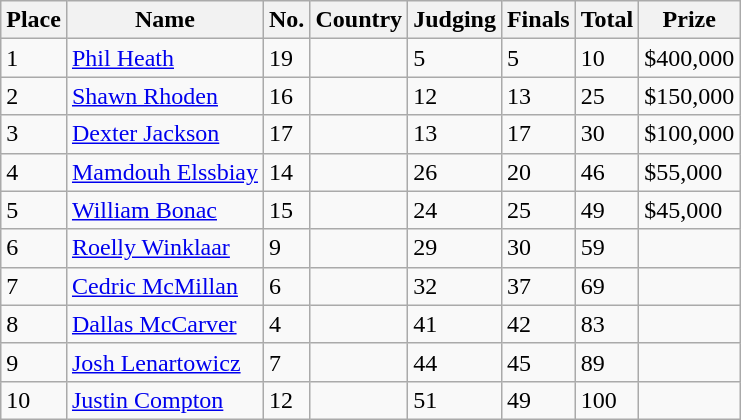<table class="wikitable">
<tr>
<th>Place</th>
<th>Name</th>
<th>No.</th>
<th>Country</th>
<th>Judging</th>
<th>Finals</th>
<th>Total</th>
<th>Prize</th>
</tr>
<tr>
<td>1</td>
<td><a href='#'>Phil Heath</a></td>
<td>19</td>
<td></td>
<td>5</td>
<td>5</td>
<td>10</td>
<td>$400,000</td>
</tr>
<tr>
<td>2</td>
<td><a href='#'>Shawn Rhoden</a></td>
<td>16</td>
<td></td>
<td>12</td>
<td>13</td>
<td>25</td>
<td>$150,000</td>
</tr>
<tr>
<td>3</td>
<td><a href='#'>Dexter Jackson</a></td>
<td>17</td>
<td></td>
<td>13</td>
<td>17</td>
<td>30</td>
<td>$100,000</td>
</tr>
<tr>
<td>4</td>
<td><a href='#'>Mamdouh Elssbiay</a></td>
<td>14</td>
<td></td>
<td>26</td>
<td>20</td>
<td>46</td>
<td>$55,000</td>
</tr>
<tr>
<td>5</td>
<td><a href='#'>William Bonac</a></td>
<td>15</td>
<td></td>
<td>24</td>
<td>25</td>
<td>49</td>
<td>$45,000</td>
</tr>
<tr>
<td>6</td>
<td><a href='#'>Roelly Winklaar</a></td>
<td>9</td>
<td></td>
<td>29</td>
<td>30</td>
<td>59</td>
<td></td>
</tr>
<tr>
<td>7</td>
<td><a href='#'>Cedric McMillan</a></td>
<td>6</td>
<td></td>
<td>32</td>
<td>37</td>
<td>69</td>
<td></td>
</tr>
<tr>
<td>8</td>
<td><a href='#'>Dallas McCarver</a></td>
<td>4</td>
<td></td>
<td>41</td>
<td>42</td>
<td>83</td>
<td></td>
</tr>
<tr>
<td>9</td>
<td><a href='#'>Josh Lenartowicz</a></td>
<td>7</td>
<td></td>
<td>44</td>
<td>45</td>
<td>89</td>
<td></td>
</tr>
<tr>
<td>10</td>
<td><a href='#'>Justin Compton</a></td>
<td>12</td>
<td></td>
<td>51</td>
<td>49</td>
<td>100</td>
<td></td>
</tr>
</table>
